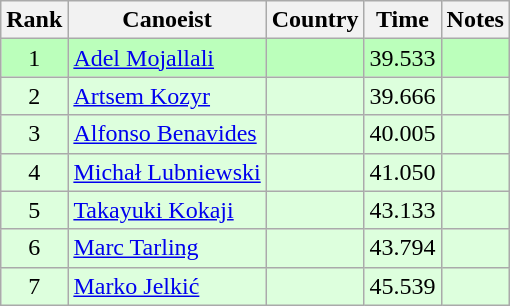<table class="wikitable" style="text-align:center">
<tr>
<th>Rank</th>
<th>Canoeist</th>
<th>Country</th>
<th>Time</th>
<th>Notes</th>
</tr>
<tr bgcolor=bbffbb>
<td>1</td>
<td align="left"><a href='#'>Adel Mojallali</a></td>
<td align="left"></td>
<td>39.533</td>
<td></td>
</tr>
<tr bgcolor=ddffdd>
<td>2</td>
<td align="left"><a href='#'>Artsem Kozyr</a></td>
<td align="left"></td>
<td>39.666</td>
<td></td>
</tr>
<tr bgcolor=ddffdd>
<td>3</td>
<td align="left"><a href='#'>Alfonso Benavides</a></td>
<td align="left"></td>
<td>40.005</td>
<td></td>
</tr>
<tr bgcolor=ddffdd>
<td>4</td>
<td align="left"><a href='#'>Michał Lubniewski</a></td>
<td align="left"></td>
<td>41.050</td>
<td></td>
</tr>
<tr bgcolor=ddffdd>
<td>5</td>
<td align="left"><a href='#'>Takayuki Kokaji</a></td>
<td align="left"></td>
<td>43.133</td>
<td></td>
</tr>
<tr bgcolor=ddffdd>
<td>6</td>
<td align="left"><a href='#'>Marc Tarling</a></td>
<td align="left"></td>
<td>43.794</td>
<td></td>
</tr>
<tr bgcolor=ddffdd>
<td>7</td>
<td align="left"><a href='#'>Marko Jelkić</a></td>
<td align="left"></td>
<td>45.539</td>
<td></td>
</tr>
</table>
